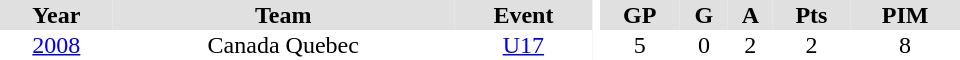<table border="0" cellpadding="1" cellspacing="0" ID="Table3" style="text-align:center; width:40em">
<tr ALIGN="center" bgcolor="#e0e0e0">
<th>Year</th>
<th>Team</th>
<th>Event</th>
<th rowspan="99" bgcolor="#ffffff"></th>
<th>GP</th>
<th>G</th>
<th>A</th>
<th>Pts</th>
<th>PIM</th>
</tr>
<tr>
<td><a href='#'>2008</a></td>
<td>Canada Quebec</td>
<td><a href='#'>U17</a></td>
<td>5</td>
<td>0</td>
<td>2</td>
<td>2</td>
<td>8</td>
</tr>
</table>
